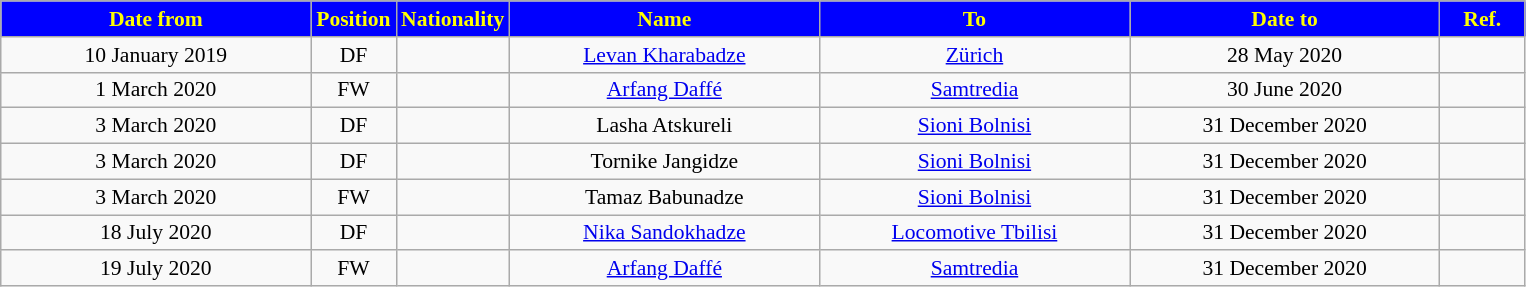<table class="wikitable" style="text-align:center; font-size:90%; ">
<tr>
<th style="background:#0000FF; color:#ffff00; width:200px;">Date from</th>
<th style="background:#0000FF; color:#ffff00; width:50px;">Position</th>
<th style="background:#0000FF; color:#ffff00; width:50px;">Nationality</th>
<th style="background:#0000FF; color:#ffff00; width:200px;">Name</th>
<th style="background:#0000FF; color:#ffff00; width:200px;">To</th>
<th style="background:#0000FF; color:#ffff00; width:200px;">Date to</th>
<th style="background:#0000FF; color:#ffff00; width:50px;">Ref.</th>
</tr>
<tr>
<td>10 January 2019</td>
<td>DF</td>
<td></td>
<td><a href='#'>Levan Kharabadze</a></td>
<td><a href='#'>Zürich</a></td>
<td>28 May 2020</td>
<td></td>
</tr>
<tr>
<td>1 March 2020</td>
<td>FW</td>
<td></td>
<td><a href='#'>Arfang Daffé</a></td>
<td><a href='#'>Samtredia</a></td>
<td>30 June 2020</td>
<td></td>
</tr>
<tr>
<td>3 March 2020</td>
<td>DF</td>
<td></td>
<td>Lasha Atskureli</td>
<td><a href='#'>Sioni Bolnisi</a></td>
<td>31 December 2020</td>
<td></td>
</tr>
<tr>
<td>3 March 2020</td>
<td>DF</td>
<td></td>
<td>Tornike Jangidze</td>
<td><a href='#'>Sioni Bolnisi</a></td>
<td>31 December 2020</td>
<td></td>
</tr>
<tr>
<td>3 March 2020</td>
<td>FW</td>
<td></td>
<td>Tamaz Babunadze</td>
<td><a href='#'>Sioni Bolnisi</a></td>
<td>31 December 2020</td>
<td></td>
</tr>
<tr>
<td>18 July 2020</td>
<td>DF</td>
<td></td>
<td><a href='#'>Nika Sandokhadze</a></td>
<td><a href='#'>Locomotive Tbilisi</a></td>
<td>31 December 2020</td>
<td></td>
</tr>
<tr>
<td>19 July 2020</td>
<td>FW</td>
<td></td>
<td><a href='#'>Arfang Daffé</a></td>
<td><a href='#'>Samtredia</a></td>
<td>31 December 2020</td>
<td></td>
</tr>
</table>
